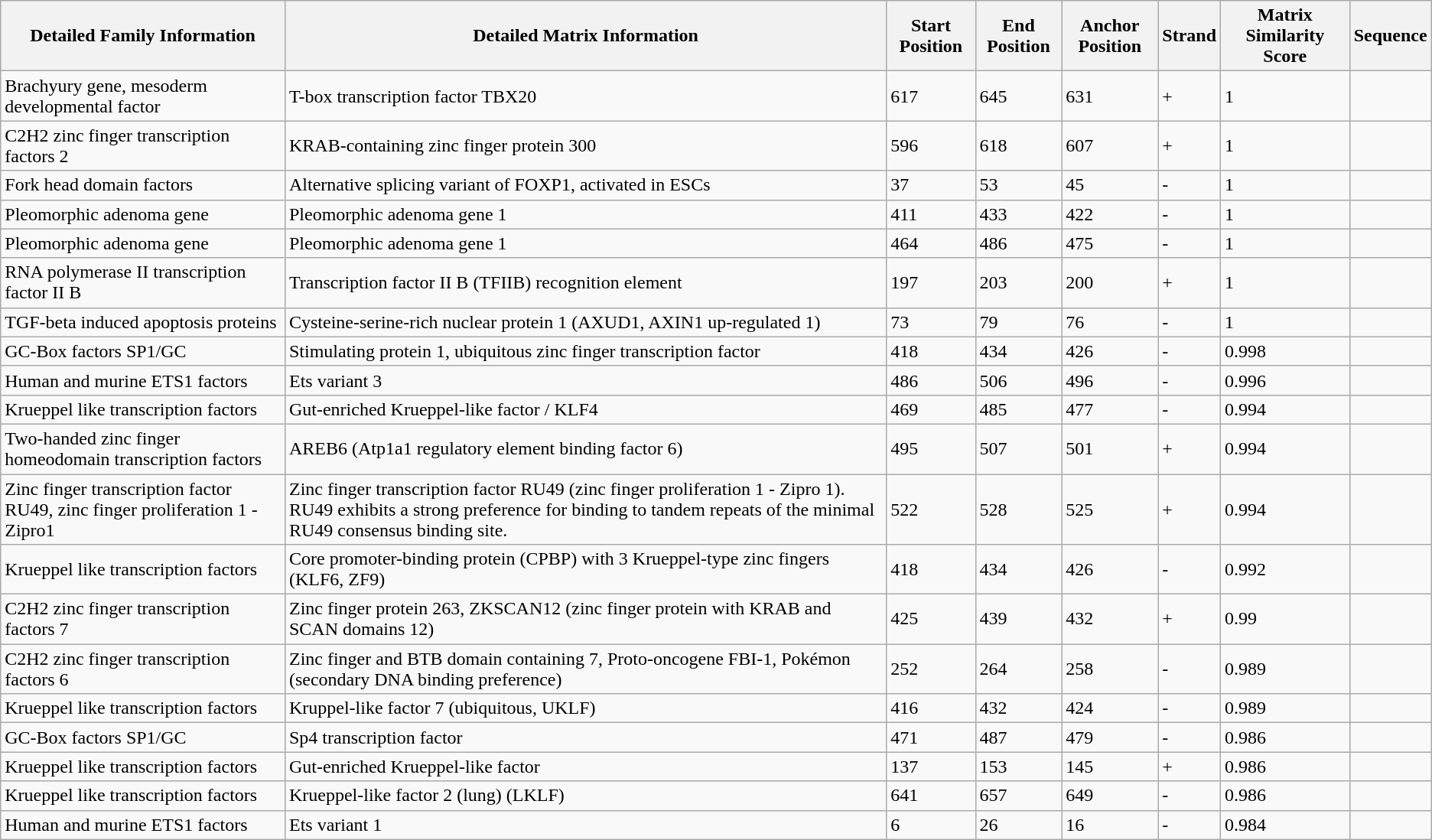<table class="wikitable">
<tr>
<th>Detailed Family Information</th>
<th>Detailed Matrix Information</th>
<th>Start Position</th>
<th>End Position</th>
<th>Anchor Position</th>
<th>Strand</th>
<th>Matrix Similarity Score</th>
<th>Sequence</th>
</tr>
<tr>
<td>Brachyury gene, mesoderm developmental factor</td>
<td>T-box transcription factor TBX20</td>
<td>617</td>
<td>645</td>
<td>631</td>
<td>+</td>
<td>1</td>
<td></td>
</tr>
<tr>
<td>C2H2 zinc finger transcription factors 2</td>
<td>KRAB-containing zinc finger protein 300</td>
<td>596</td>
<td>618</td>
<td>607</td>
<td>+</td>
<td>1</td>
<td></td>
</tr>
<tr>
<td>Fork head domain factors</td>
<td>Alternative splicing variant of FOXP1, activated in ESCs</td>
<td>37</td>
<td>53</td>
<td>45</td>
<td>-</td>
<td>1</td>
<td></td>
</tr>
<tr>
<td>Pleomorphic adenoma gene</td>
<td>Pleomorphic adenoma gene 1</td>
<td>411</td>
<td>433</td>
<td>422</td>
<td>-</td>
<td>1</td>
<td></td>
</tr>
<tr>
<td>Pleomorphic adenoma gene</td>
<td>Pleomorphic adenoma gene 1</td>
<td>464</td>
<td>486</td>
<td>475</td>
<td>-</td>
<td>1</td>
<td></td>
</tr>
<tr>
<td>RNA polymerase II transcription factor II B</td>
<td>Transcription factor II B (TFIIB) recognition element</td>
<td>197</td>
<td>203</td>
<td>200</td>
<td>+</td>
<td>1</td>
<td></td>
</tr>
<tr>
<td>TGF-beta induced apoptosis proteins</td>
<td>Cysteine-serine-rich nuclear protein 1 (AXUD1, AXIN1 up-regulated 1)</td>
<td>73</td>
<td>79</td>
<td>76</td>
<td>-</td>
<td>1</td>
<td></td>
</tr>
<tr>
<td>GC-Box factors SP1/GC</td>
<td>Stimulating protein 1, ubiquitous zinc finger transcription factor</td>
<td>418</td>
<td>434</td>
<td>426</td>
<td>-</td>
<td>0.998</td>
<td></td>
</tr>
<tr>
<td>Human and murine ETS1 factors</td>
<td>Ets variant 3</td>
<td>486</td>
<td>506</td>
<td>496</td>
<td>-</td>
<td>0.996</td>
<td></td>
</tr>
<tr>
<td>Krueppel like transcription factors</td>
<td>Gut-enriched Krueppel-like factor / KLF4</td>
<td>469</td>
<td>485</td>
<td>477</td>
<td>-</td>
<td>0.994</td>
<td></td>
</tr>
<tr>
<td>Two-handed zinc finger homeodomain transcription factors</td>
<td>AREB6 (Atp1a1 regulatory element binding factor 6)</td>
<td>495</td>
<td>507</td>
<td>501</td>
<td>+</td>
<td>0.994</td>
<td></td>
</tr>
<tr>
<td>Zinc finger transcription factor RU49, zinc finger proliferation 1 - Zipro1</td>
<td>Zinc finger transcription factor RU49 (zinc finger proliferation 1 - Zipro 1). RU49 exhibits a strong preference for binding to tandem repeats of the minimal RU49 consensus binding site.</td>
<td>522</td>
<td>528</td>
<td>525</td>
<td>+</td>
<td>0.994</td>
<td></td>
</tr>
<tr>
<td>Krueppel like transcription factors</td>
<td>Core promoter-binding protein (CPBP) with 3 Krueppel-type zinc fingers (KLF6, ZF9)</td>
<td>418</td>
<td>434</td>
<td>426</td>
<td>-</td>
<td>0.992</td>
<td></td>
</tr>
<tr>
<td>C2H2 zinc finger transcription factors 7</td>
<td>Zinc finger protein 263, ZKSCAN12 (zinc finger protein with KRAB and SCAN domains 12)</td>
<td>425</td>
<td>439</td>
<td>432</td>
<td>+</td>
<td>0.99</td>
<td></td>
</tr>
<tr>
<td>C2H2 zinc finger transcription factors 6</td>
<td>Zinc finger and BTB domain containing 7, Proto-oncogene FBI-1, Pokémon (secondary DNA binding preference)</td>
<td>252</td>
<td>264</td>
<td>258</td>
<td>-</td>
<td>0.989</td>
<td></td>
</tr>
<tr>
<td>Krueppel like transcription factors</td>
<td>Kruppel-like factor 7 (ubiquitous, UKLF)</td>
<td>416</td>
<td>432</td>
<td>424</td>
<td>-</td>
<td>0.989</td>
<td></td>
</tr>
<tr>
<td>GC-Box factors SP1/GC</td>
<td>Sp4 transcription factor</td>
<td>471</td>
<td>487</td>
<td>479</td>
<td>-</td>
<td>0.986</td>
<td></td>
</tr>
<tr>
<td>Krueppel like transcription factors</td>
<td>Gut-enriched Krueppel-like factor</td>
<td>137</td>
<td>153</td>
<td>145</td>
<td>+</td>
<td>0.986</td>
<td></td>
</tr>
<tr>
<td>Krueppel like transcription factors</td>
<td>Krueppel-like factor 2 (lung) (LKLF)</td>
<td>641</td>
<td>657</td>
<td>649</td>
<td>-</td>
<td>0.986</td>
<td></td>
</tr>
<tr>
<td>Human and murine ETS1 factors</td>
<td>Ets variant 1</td>
<td>6</td>
<td>26</td>
<td>16</td>
<td>-</td>
<td>0.984</td>
<td></td>
</tr>
</table>
